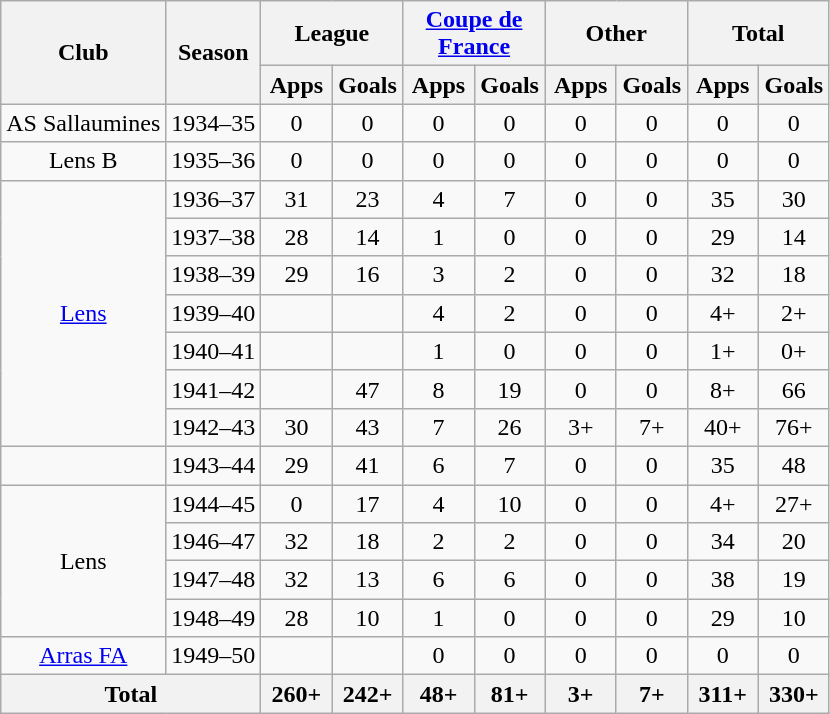<table class="wikitable" style="text-align:center">
<tr>
<th rowspan="2">Club</th>
<th rowspan="2">Season</th>
<th colspan="2">League</th>
<th colspan="2"><a href='#'>Coupe de France</a></th>
<th colspan="2">Other</th>
<th colspan="2">Total</th>
</tr>
<tr>
<th width="40">Apps</th>
<th width="40">Goals</th>
<th width="40">Apps</th>
<th width="40">Goals</th>
<th width="40">Apps</th>
<th width="40">Goals</th>
<th width="40">Apps</th>
<th width="40">Goals</th>
</tr>
<tr>
<td>AS Sallaumines</td>
<td>1934–35</td>
<td>0</td>
<td>0</td>
<td>0</td>
<td>0</td>
<td>0</td>
<td>0</td>
<td>0</td>
<td>0</td>
</tr>
<tr>
<td>Lens B</td>
<td>1935–36</td>
<td>0</td>
<td>0</td>
<td>0</td>
<td>0</td>
<td>0</td>
<td>0</td>
<td>0</td>
<td>0</td>
</tr>
<tr>
<td rowspan="7"><a href='#'>Lens</a></td>
<td>1936–37</td>
<td>31</td>
<td>23</td>
<td>4</td>
<td>7</td>
<td>0</td>
<td>0</td>
<td>35</td>
<td>30</td>
</tr>
<tr>
<td>1937–38</td>
<td>28</td>
<td>14</td>
<td>1</td>
<td>0</td>
<td>0</td>
<td>0</td>
<td>29</td>
<td>14</td>
</tr>
<tr>
<td>1938–39</td>
<td>29</td>
<td>16</td>
<td>3</td>
<td>2</td>
<td>0</td>
<td>0</td>
<td>32</td>
<td>18</td>
</tr>
<tr>
<td>1939–40</td>
<td></td>
<td></td>
<td>4</td>
<td>2</td>
<td>0</td>
<td>0</td>
<td>4+</td>
<td>2+</td>
</tr>
<tr>
<td>1940–41</td>
<td></td>
<td></td>
<td>1</td>
<td>0</td>
<td>0</td>
<td>0</td>
<td>1+</td>
<td>0+</td>
</tr>
<tr>
<td>1941–42</td>
<td></td>
<td>47</td>
<td>8</td>
<td>19</td>
<td>0</td>
<td>0</td>
<td>8+</td>
<td>66</td>
</tr>
<tr>
<td>1942–43</td>
<td>30</td>
<td>43</td>
<td>7</td>
<td>26</td>
<td>3+</td>
<td>7+</td>
<td>40+</td>
<td>76+</td>
</tr>
<tr>
<td></td>
<td>1943–44</td>
<td>29</td>
<td>41</td>
<td>6</td>
<td>7</td>
<td>0</td>
<td>0</td>
<td>35</td>
<td>48</td>
</tr>
<tr>
<td rowspan="4">Lens</td>
<td>1944–45</td>
<td>0</td>
<td>17</td>
<td>4</td>
<td>10</td>
<td>0</td>
<td>0</td>
<td>4+</td>
<td>27+</td>
</tr>
<tr>
<td>1946–47</td>
<td>32</td>
<td>18</td>
<td>2</td>
<td>2</td>
<td>0</td>
<td>0</td>
<td>34</td>
<td>20</td>
</tr>
<tr>
<td>1947–48</td>
<td>32</td>
<td>13</td>
<td>6</td>
<td>6</td>
<td>0</td>
<td>0</td>
<td>38</td>
<td>19</td>
</tr>
<tr>
<td>1948–49</td>
<td>28</td>
<td>10</td>
<td>1</td>
<td>0</td>
<td>0</td>
<td>0</td>
<td>29</td>
<td>10</td>
</tr>
<tr>
<td><a href='#'>Arras FA</a></td>
<td>1949–50</td>
<td></td>
<td></td>
<td>0</td>
<td>0</td>
<td>0</td>
<td>0</td>
<td>0</td>
<td>0</td>
</tr>
<tr>
<th colspan="2">Total</th>
<th>260+</th>
<th>242+</th>
<th>48+</th>
<th>81+</th>
<th>3+</th>
<th>7+</th>
<th>311+</th>
<th>330+</th>
</tr>
</table>
